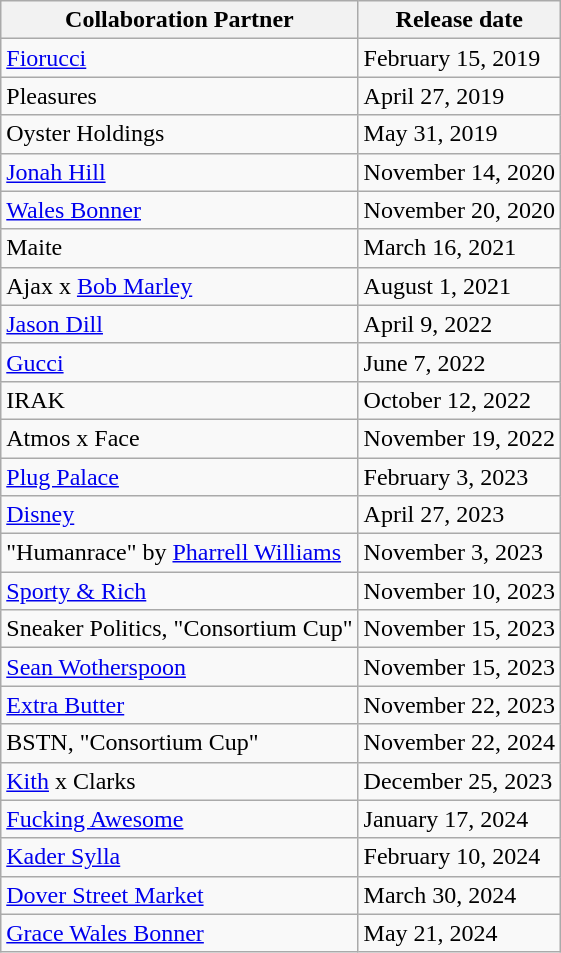<table class="wikitable">
<tr>
<th>Collaboration Partner</th>
<th>Release date</th>
</tr>
<tr>
<td><a href='#'>Fiorucci</a></td>
<td>February 15, 2019</td>
</tr>
<tr>
<td>Pleasures</td>
<td>April 27, 2019</td>
</tr>
<tr>
<td>Oyster Holdings</td>
<td>May 31, 2019</td>
</tr>
<tr>
<td><a href='#'>Jonah Hill</a></td>
<td>November 14, 2020</td>
</tr>
<tr>
<td><a href='#'>Wales Bonner</a></td>
<td>November 20, 2020</td>
</tr>
<tr>
<td>Maite</td>
<td>March 16, 2021</td>
</tr>
<tr>
<td>Ajax x <a href='#'>Bob Marley</a></td>
<td>August 1, 2021</td>
</tr>
<tr>
<td><a href='#'>Jason Dill</a></td>
<td>April 9, 2022</td>
</tr>
<tr>
<td><a href='#'>Gucci</a></td>
<td>June 7, 2022</td>
</tr>
<tr>
<td>IRAK</td>
<td>October 12, 2022</td>
</tr>
<tr>
<td>Atmos x Face</td>
<td>November 19, 2022</td>
</tr>
<tr>
<td><a href='#'>Plug Palace</a></td>
<td>February 3, 2023</td>
</tr>
<tr>
<td><a href='#'>Disney</a></td>
<td>April 27, 2023</td>
</tr>
<tr>
<td>"Humanrace" by <a href='#'>Pharrell Williams</a></td>
<td>November 3, 2023</td>
</tr>
<tr>
<td><a href='#'>Sporty & Rich</a></td>
<td>November 10, 2023</td>
</tr>
<tr>
<td>Sneaker Politics, "Consortium Cup"</td>
<td>November 15, 2023</td>
</tr>
<tr>
<td><a href='#'>Sean Wotherspoon</a></td>
<td>November 15, 2023</td>
</tr>
<tr>
<td><a href='#'>Extra Butter</a></td>
<td>November 22, 2023</td>
</tr>
<tr>
<td>BSTN, "Consortium Cup"</td>
<td>November 22, 2024</td>
</tr>
<tr>
<td><a href='#'>Kith</a> x Clarks</td>
<td>December 25, 2023</td>
</tr>
<tr>
<td><a href='#'>Fucking Awesome</a></td>
<td>January 17, 2024</td>
</tr>
<tr>
<td><a href='#'>Kader Sylla</a></td>
<td>February 10, 2024</td>
</tr>
<tr>
<td><a href='#'>Dover Street Market</a></td>
<td>March 30, 2024</td>
</tr>
<tr>
<td><a href='#'>Grace Wales Bonner</a></td>
<td>May 21, 2024</td>
</tr>
</table>
